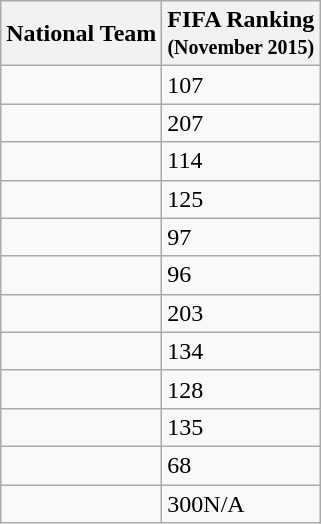<table class="wikitable sortable">
<tr>
<th>National Team</th>
<th>FIFA Ranking<br><small>(November 2015)</small></th>
</tr>
<tr>
<td></td>
<td>107</td>
</tr>
<tr>
<td></td>
<td>207</td>
</tr>
<tr>
<td></td>
<td>114</td>
</tr>
<tr>
<td></td>
<td>125</td>
</tr>
<tr>
<td></td>
<td>97</td>
</tr>
<tr>
<td></td>
<td>96</td>
</tr>
<tr>
<td></td>
<td>203</td>
</tr>
<tr>
<td></td>
<td>134</td>
</tr>
<tr>
<td></td>
<td>128</td>
</tr>
<tr>
<td></td>
<td>135</td>
</tr>
<tr>
<td></td>
<td>68</td>
</tr>
<tr>
<td></td>
<td><span>300</span>N/A</td>
</tr>
</table>
